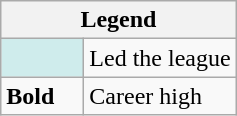<table class="wikitable mw-collapsible mw-collapsed">
<tr>
<th colspan="2">Legend</th>
</tr>
<tr>
<td style="background:#cfecec; width:3em;"></td>
<td>Led the league</td>
</tr>
<tr>
<td><strong>Bold</strong></td>
<td>Career high</td>
</tr>
</table>
